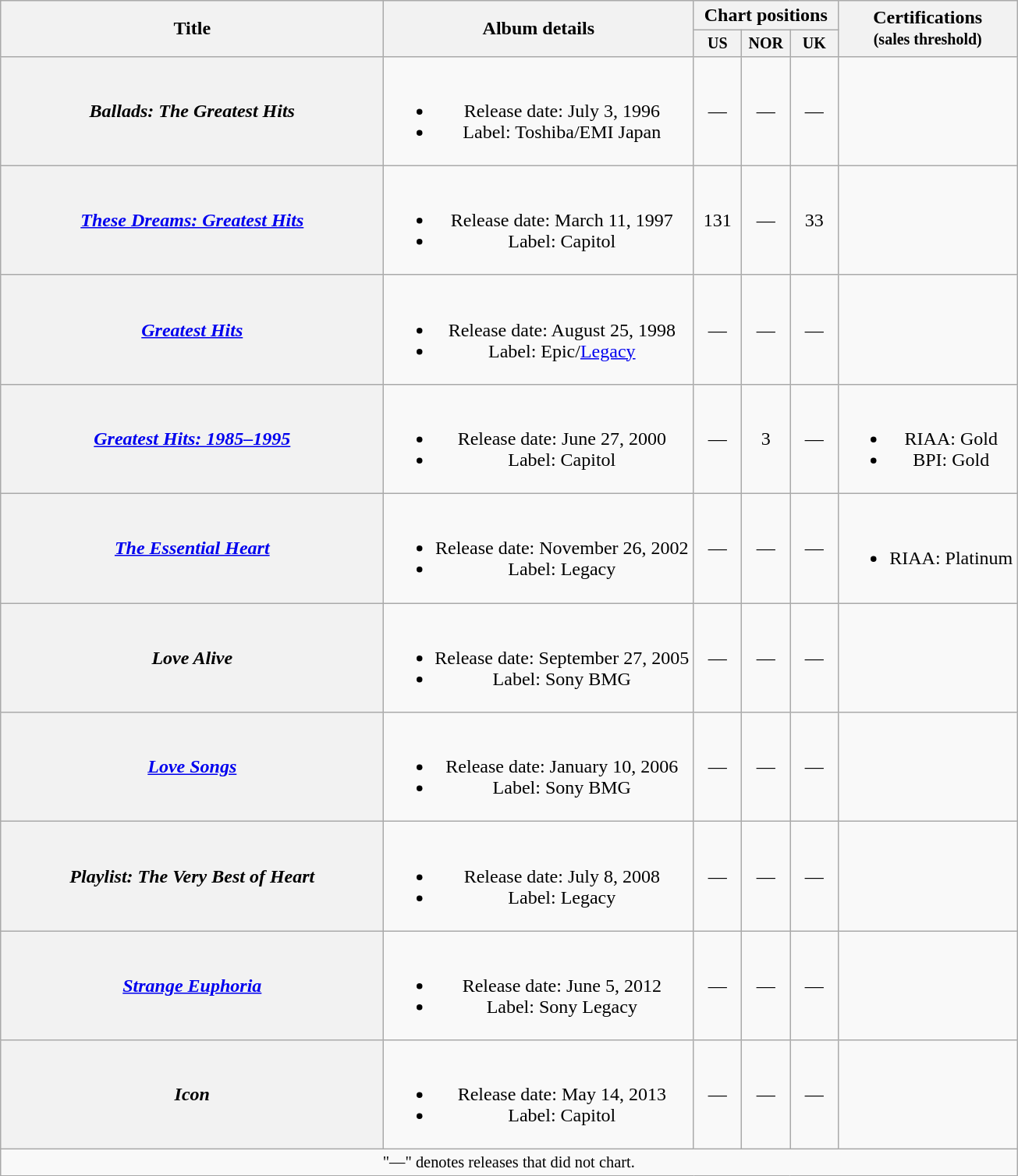<table class="wikitable plainrowheaders" style="text-align:center;">
<tr>
<th scope="col" rowspan="2"  style="width:20em;">Title</th>
<th scope="col" rowspan="2">Album details</th>
<th scope="col" colspan="3">Chart positions</th>
<th scope="col" rowspan="2">Certifications<br><small>(sales threshold)</small></th>
</tr>
<tr style="font-size:smaller;">
<th width="35">US<br></th>
<th width="35">NOR<br></th>
<th width="35">UK<br></th>
</tr>
<tr>
<th scope="row"><em>Ballads: The Greatest Hits</em></th>
<td><br><ul><li>Release date: July 3, 1996</li><li>Label: Toshiba/EMI Japan</li></ul></td>
<td>—</td>
<td>—</td>
<td>—</td>
<td></td>
</tr>
<tr>
<th scope="row"><em><a href='#'>These Dreams: Greatest Hits</a></em></th>
<td><br><ul><li>Release date: March 11, 1997</li><li>Label: Capitol</li></ul></td>
<td>131</td>
<td>—</td>
<td>33</td>
<td></td>
</tr>
<tr>
<th scope="row"><em><a href='#'>Greatest Hits</a></em></th>
<td><br><ul><li>Release date: August 25, 1998</li><li>Label: Epic/<a href='#'>Legacy</a></li></ul></td>
<td>—</td>
<td>—</td>
<td>—</td>
<td></td>
</tr>
<tr>
<th scope="row"><em><a href='#'>Greatest Hits: 1985–1995</a></em></th>
<td><br><ul><li>Release date: June 27, 2000</li><li>Label: Capitol</li></ul></td>
<td>—</td>
<td>3</td>
<td>—</td>
<td><br><ul><li>RIAA: Gold</li><li>BPI: Gold</li></ul></td>
</tr>
<tr>
<th scope="row"><em><a href='#'>The Essential Heart</a></em></th>
<td><br><ul><li>Release date: November 26, 2002</li><li>Label: Legacy</li></ul></td>
<td>—</td>
<td>—</td>
<td>—</td>
<td><br><ul><li>RIAA: Platinum</li></ul></td>
</tr>
<tr>
<th scope="row"><em>Love Alive</em></th>
<td><br><ul><li>Release date: September 27, 2005</li><li>Label: Sony BMG</li></ul></td>
<td>—</td>
<td>—</td>
<td>—</td>
<td></td>
</tr>
<tr>
<th scope="row"><em><a href='#'>Love Songs</a></em></th>
<td><br><ul><li>Release date: January 10, 2006</li><li>Label: Sony BMG</li></ul></td>
<td>—</td>
<td>—</td>
<td>—</td>
<td></td>
</tr>
<tr>
<th scope="row"><em>Playlist: The Very Best of Heart</em></th>
<td><br><ul><li>Release date: July 8, 2008</li><li>Label: Legacy</li></ul></td>
<td>—</td>
<td>—</td>
<td>—</td>
<td></td>
</tr>
<tr>
<th scope="row"><em><a href='#'>Strange Euphoria</a></em></th>
<td><br><ul><li>Release date: June 5, 2012</li><li>Label: Sony Legacy</li></ul></td>
<td>—</td>
<td>—</td>
<td>—</td>
<td></td>
</tr>
<tr>
<th scope="row"><em>Icon</em></th>
<td><br><ul><li>Release date: May 14, 2013</li><li>Label: Capitol</li></ul></td>
<td>—</td>
<td>—</td>
<td>—</td>
<td></td>
</tr>
<tr>
<td colspan="10" style="font-size:85%">"—" denotes releases that did not chart.</td>
</tr>
</table>
